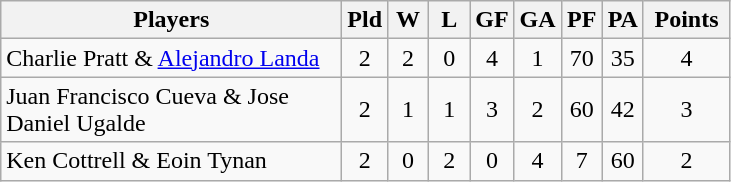<table class=wikitable style="text-align:center">
<tr>
<th width=220>Players</th>
<th width=20>Pld</th>
<th width=20>W</th>
<th width=20>L</th>
<th width=20>GF</th>
<th width=20>GA</th>
<th width=20>PF</th>
<th width=20>PA</th>
<th width=50>Points</th>
</tr>
<tr>
<td align=left> Charlie Pratt & <a href='#'>Alejandro Landa</a></td>
<td>2</td>
<td>2</td>
<td>0</td>
<td>4</td>
<td>1</td>
<td>70</td>
<td>35</td>
<td>4</td>
</tr>
<tr>
<td align=left> Juan Francisco Cueva & Jose Daniel Ugalde</td>
<td>2</td>
<td>1</td>
<td>1</td>
<td>3</td>
<td>2</td>
<td>60</td>
<td>42</td>
<td>3</td>
</tr>
<tr>
<td align=left> Ken Cottrell & Eoin Tynan</td>
<td>2</td>
<td>0</td>
<td>2</td>
<td>0</td>
<td>4</td>
<td>7</td>
<td>60</td>
<td>2</td>
</tr>
</table>
